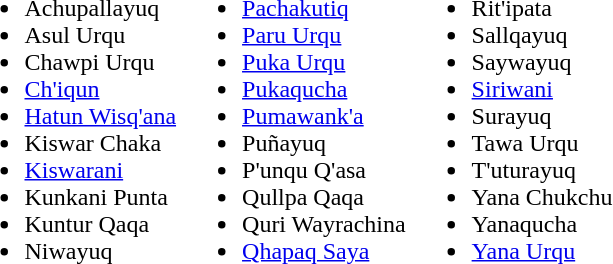<table>
<tr valign="top">
<td><br><ul><li>Achupallayuq</li><li>Asul Urqu</li><li>Chawpi Urqu</li><li><a href='#'>Ch'iqun</a></li><li><a href='#'>Hatun Wisq'ana</a></li><li>Kiswar Chaka</li><li><a href='#'>Kiswarani</a></li><li>Kunkani Punta</li><li>Kuntur Qaqa</li><li>Niwayuq</li></ul></td>
<td><br><ul><li><a href='#'>Pachakutiq</a></li><li><a href='#'>Paru Urqu</a></li><li><a href='#'>Puka Urqu</a></li><li><a href='#'>Pukaqucha</a></li><li><a href='#'>Pumawank'a</a></li><li>Puñayuq</li><li>P'unqu Q'asa</li><li>Qullpa Qaqa</li><li>Quri Wayrachina</li><li><a href='#'>Qhapaq Saya</a></li></ul></td>
<td><br><ul><li>Rit'ipata</li><li>Sallqayuq</li><li>Saywayuq</li><li><a href='#'>Siriwani</a></li><li>Surayuq</li><li>Tawa Urqu</li><li>T'uturayuq</li><li>Yana Chukchu</li><li>Yanaqucha</li><li><a href='#'>Yana Urqu</a></li></ul></td>
</tr>
</table>
